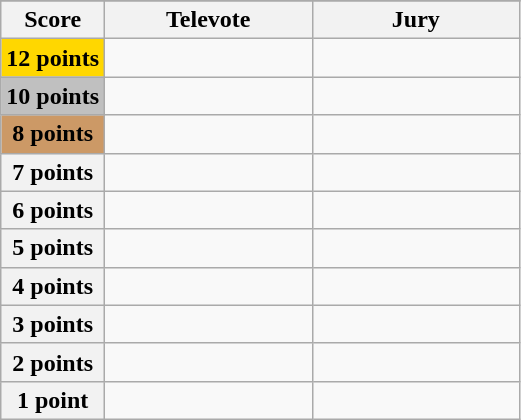<table class="wikitable">
<tr>
</tr>
<tr>
<th scope="col" width="20%">Score</th>
<th scope="col" width="40%">Televote</th>
<th scope="col" width="40%">Jury</th>
</tr>
<tr>
<th scope="row" style="background:gold">12 points</th>
<td></td>
<td></td>
</tr>
<tr>
<th scope="row" style="background:silver">10 points</th>
<td></td>
<td></td>
</tr>
<tr>
<th scope="row" style="background:#CC9966">8 points</th>
<td></td>
<td></td>
</tr>
<tr>
<th scope="row">7 points</th>
<td></td>
<td></td>
</tr>
<tr>
<th scope="row">6 points</th>
<td></td>
<td></td>
</tr>
<tr>
<th scope="row">5 points</th>
<td></td>
<td></td>
</tr>
<tr>
<th scope="row">4 points</th>
<td></td>
<td></td>
</tr>
<tr>
<th scope="row">3 points</th>
<td></td>
<td></td>
</tr>
<tr>
<th scope="row">2 points</th>
<td></td>
<td></td>
</tr>
<tr>
<th scope="row">1 point</th>
<td></td>
<td></td>
</tr>
</table>
